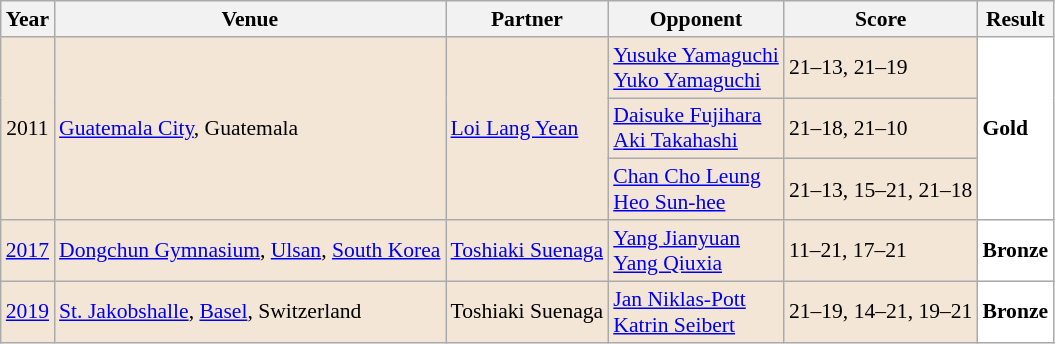<table class="sortable wikitable" style="font-size: 90%;">
<tr>
<th>Year</th>
<th>Venue</th>
<th>Partner</th>
<th>Opponent</th>
<th>Score</th>
<th>Result</th>
</tr>
<tr style="background:#F3E6D7">
<td rowspan="3" align="center">2011</td>
<td rowspan="3" align="left"><a href='#'>Guatemala City</a>, Guatemala</td>
<td rowspan="3" align="left"> <a href='#'>Loi Lang Yean</a></td>
<td align="left"> <a href='#'>Yusuke Yamaguchi</a>  <br>  <a href='#'>Yuko Yamaguchi</a></td>
<td>21–13, 21–19</td>
<td rowspan="3" style="text-align:left; background:white"> <strong>Gold</strong></td>
</tr>
<tr style="background:#F3E6D7">
<td align="left"> <a href='#'>Daisuke Fujihara</a>  <br>  <a href='#'>Aki Takahashi</a></td>
<td>21–18, 21–10</td>
</tr>
<tr style="background:#F3E6D7">
<td align="left"> <a href='#'>Chan Cho Leung</a>  <br>  <a href='#'>Heo Sun-hee</a></td>
<td>21–13, 15–21, 21–18</td>
</tr>
<tr style="background:#F3E6D7">
<td align="center"><a href='#'>2017</a></td>
<td align="left"><a href='#'>Dongchun Gymnasium</a>, <a href='#'>Ulsan</a>, <a href='#'>South Korea</a></td>
<td align="left"> <a href='#'>Toshiaki Suenaga</a></td>
<td align="left"> <a href='#'>Yang Jianyuan</a>  <br>  <a href='#'>Yang Qiuxia</a></td>
<td align="left">11–21, 17–21</td>
<td style="text-align:left; background:white"> <strong>Bronze</strong></td>
</tr>
<tr style="background:#F3E6D7">
<td align="center"><a href='#'>2019</a></td>
<td align="left"><a href='#'>St. Jakobshalle</a>, <a href='#'>Basel</a>, Switzerland</td>
<td align="left"> Toshiaki Suenaga</td>
<td align="left"> <a href='#'>Jan Niklas-Pott</a>  <br>  <a href='#'>Katrin Seibert</a></td>
<td align="left">21–19, 14–21, 19–21</td>
<td style="text-align:left; background:white"> <strong>Bronze</strong></td>
</tr>
</table>
